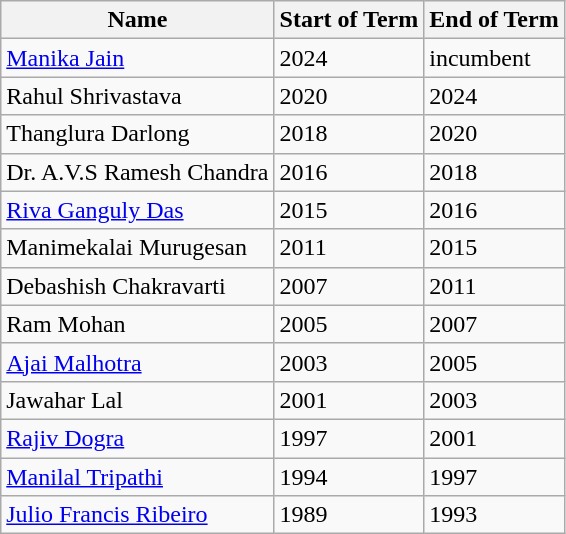<table class="wikitable">
<tr>
<th>Name</th>
<th>Start of Term</th>
<th>End of Term</th>
</tr>
<tr>
<td><a href='#'>Manika Jain</a></td>
<td>2024</td>
<td>incumbent</td>
</tr>
<tr>
<td>Rahul Shrivastava</td>
<td>2020</td>
<td>2024</td>
</tr>
<tr>
<td>Thanglura Darlong</td>
<td>2018</td>
<td>2020</td>
</tr>
<tr>
<td>Dr. A.V.S Ramesh Chandra</td>
<td>2016</td>
<td>2018</td>
</tr>
<tr>
<td><a href='#'>Riva Ganguly Das</a></td>
<td>2015</td>
<td>2016</td>
</tr>
<tr>
<td>Manimekalai Murugesan</td>
<td>2011</td>
<td>2015</td>
</tr>
<tr>
<td>Debashish Chakravarti</td>
<td>2007</td>
<td>2011</td>
</tr>
<tr>
<td>Ram Mohan</td>
<td>2005</td>
<td>2007</td>
</tr>
<tr>
<td><a href='#'>Ajai Malhotra</a></td>
<td>2003</td>
<td>2005</td>
</tr>
<tr>
<td>Jawahar Lal</td>
<td>2001</td>
<td>2003</td>
</tr>
<tr>
<td><a href='#'>Rajiv Dogra</a></td>
<td>1997</td>
<td>2001</td>
</tr>
<tr>
<td><a href='#'>Manilal Tripathi</a></td>
<td>1994</td>
<td>1997</td>
</tr>
<tr>
<td><a href='#'>Julio Francis Ribeiro</a></td>
<td>1989</td>
<td>1993</td>
</tr>
</table>
